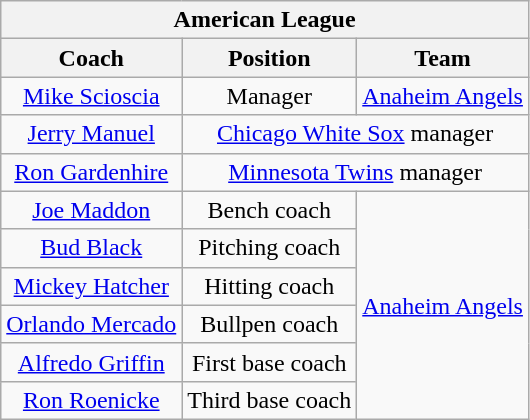<table class="wikitable" style="font-size: 100%; text-align:center;">
<tr>
<th colspan="3">American League</th>
</tr>
<tr>
<th>Coach</th>
<th>Position</th>
<th>Team</th>
</tr>
<tr>
<td><a href='#'>Mike Scioscia</a></td>
<td>Manager</td>
<td><a href='#'>Anaheim Angels</a></td>
</tr>
<tr>
<td><a href='#'>Jerry Manuel</a></td>
<td colspan="2"><a href='#'>Chicago White Sox</a> manager</td>
</tr>
<tr>
<td><a href='#'>Ron Gardenhire</a></td>
<td colspan="2"><a href='#'>Minnesota Twins</a> manager</td>
</tr>
<tr>
<td><a href='#'>Joe Maddon</a></td>
<td>Bench coach</td>
<td rowspan="6"><a href='#'>Anaheim Angels</a></td>
</tr>
<tr>
<td><a href='#'>Bud Black</a></td>
<td>Pitching coach</td>
</tr>
<tr>
<td><a href='#'>Mickey Hatcher</a></td>
<td>Hitting coach</td>
</tr>
<tr>
<td><a href='#'>Orlando Mercado</a></td>
<td>Bullpen coach</td>
</tr>
<tr>
<td><a href='#'>Alfredo Griffin</a></td>
<td>First base coach</td>
</tr>
<tr>
<td><a href='#'>Ron Roenicke</a></td>
<td>Third base coach</td>
</tr>
</table>
